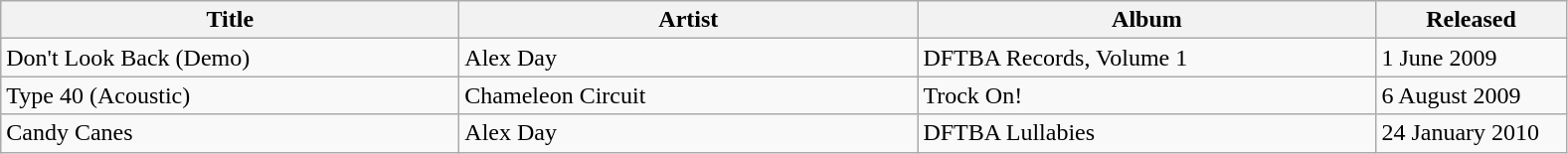<table class="wikitable">
<tr>
<th style="width:300px;">Title</th>
<th style="width:300px;">Artist</th>
<th style="width:300px;">Album</th>
<th style="width:120px;">Released</th>
</tr>
<tr>
<td>Don't Look Back (Demo)</td>
<td>Alex Day</td>
<td>DFTBA Records, Volume 1</td>
<td>1 June 2009</td>
</tr>
<tr>
<td>Type 40 (Acoustic)</td>
<td>Chameleon Circuit</td>
<td>Trock On!</td>
<td>6 August 2009</td>
</tr>
<tr>
<td>Candy Canes</td>
<td>Alex Day</td>
<td>DFTBA Lullabies</td>
<td>24 January 2010</td>
</tr>
</table>
